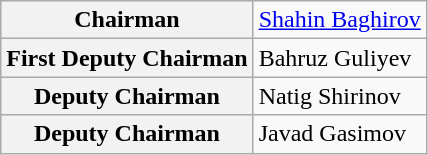<table class="wikitable">
<tr>
<th>Chairman</th>
<td><a href='#'>Shahin Baghirov</a></td>
</tr>
<tr>
<th>First Deputy Chairman</th>
<td>Bahruz Guliyev</td>
</tr>
<tr>
<th>Deputy Chairman</th>
<td>Natig Shirinov</td>
</tr>
<tr>
<th>Deputy Chairman</th>
<td>Javad Gasimov</td>
</tr>
</table>
